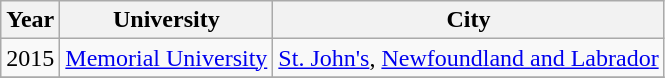<table class="wikitable">
<tr>
<th>Year</th>
<th>University</th>
<th>City</th>
</tr>
<tr>
<td>2015</td>
<td><a href='#'>Memorial University</a></td>
<td><a href='#'>St. John's</a>, <a href='#'>Newfoundland and Labrador</a></td>
</tr>
<tr>
</tr>
</table>
